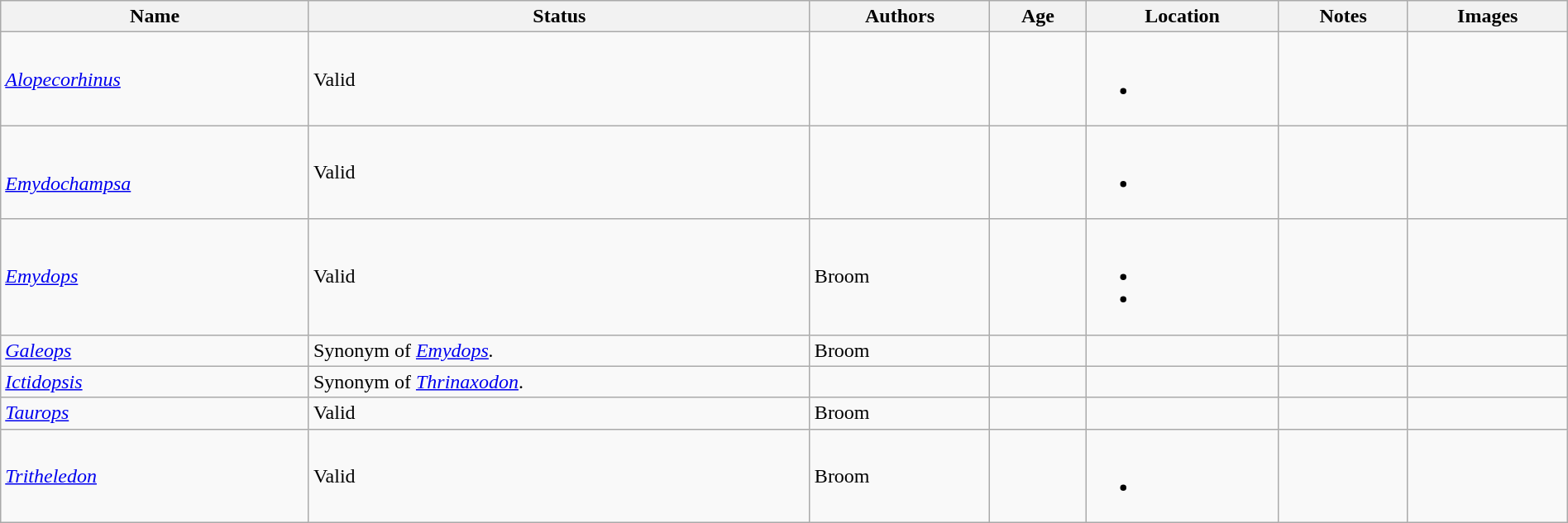<table class="wikitable sortable" align="center" width="100%">
<tr>
<th>Name</th>
<th>Status</th>
<th>Authors</th>
<th>Age</th>
<th>Location</th>
<th class="unsortable">Notes</th>
<th class="unsortable">Images</th>
</tr>
<tr>
<td><em><a href='#'>Alopecorhinus</a></em></td>
<td>Valid</td>
<td></td>
<td></td>
<td><br><ul><li></li></ul></td>
<td></td>
<td></td>
</tr>
<tr>
<td><br><em><a href='#'>Emydochampsa</a></em></td>
<td>Valid</td>
<td></td>
<td></td>
<td><br><ul><li></li></ul></td>
<td></td>
<td></td>
</tr>
<tr>
<td><em><a href='#'>Emydops</a></em></td>
<td>Valid</td>
<td>Broom</td>
<td></td>
<td><br><ul><li></li><li></li></ul></td>
<td></td>
<td></td>
</tr>
<tr>
<td><em><a href='#'>Galeops</a></em></td>
<td>Synonym of <em><a href='#'>Emydops</a>.</em></td>
<td>Broom</td>
<td></td>
<td></td>
<td></td>
<td></td>
</tr>
<tr>
<td><em><a href='#'>Ictidopsis</a></em></td>
<td>Synonym of <em><a href='#'>Thrinaxodon</a></em>.</td>
<td></td>
<td></td>
<td></td>
<td></td>
<td></td>
</tr>
<tr>
<td><em><a href='#'>Taurops</a></em></td>
<td>Valid</td>
<td>Broom</td>
<td></td>
<td></td>
<td></td>
<td></td>
</tr>
<tr>
<td><em><a href='#'>Tritheledon</a></em></td>
<td>Valid</td>
<td>Broom</td>
<td></td>
<td><br><ul><li></li></ul></td>
<td></td>
<td></td>
</tr>
</table>
